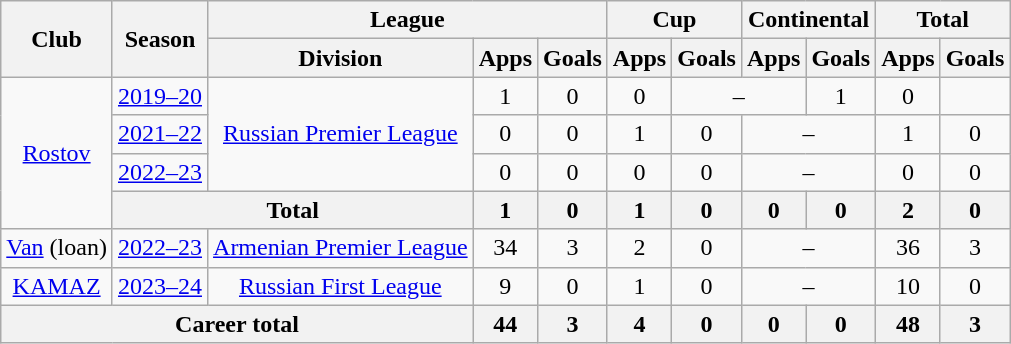<table class="wikitable" style="text-align: center;">
<tr>
<th rowspan=2>Club</th>
<th rowspan=2>Season</th>
<th colspan=3>League</th>
<th colspan=2>Cup</th>
<th colspan=2>Continental</th>
<th colspan=2>Total</th>
</tr>
<tr>
<th>Division</th>
<th>Apps</th>
<th>Goals</th>
<th>Apps</th>
<th>Goals</th>
<th>Apps</th>
<th>Goals</th>
<th>Apps</th>
<th>Goals</th>
</tr>
<tr>
<td rowspan="4"><a href='#'>Rostov</a></td>
<td><a href='#'>2019–20</a></td>
<td rowspan="3"><a href='#'>Russian Premier League</a></td>
<td>1</td>
<td>0</td>
<td>0</td>
<td colspan=2>–</td>
<td>1</td>
<td>0</td>
</tr>
<tr>
<td><a href='#'>2021–22</a></td>
<td>0</td>
<td>0</td>
<td>1</td>
<td>0</td>
<td colspan=2>–</td>
<td>1</td>
<td>0</td>
</tr>
<tr>
<td><a href='#'>2022–23</a></td>
<td>0</td>
<td>0</td>
<td>0</td>
<td>0</td>
<td colspan=2>–</td>
<td>0</td>
<td>0</td>
</tr>
<tr>
<th colspan=2>Total</th>
<th>1</th>
<th>0</th>
<th>1</th>
<th>0</th>
<th>0</th>
<th>0</th>
<th>2</th>
<th>0</th>
</tr>
<tr>
<td><a href='#'>Van</a> (loan)</td>
<td><a href='#'>2022–23</a></td>
<td><a href='#'>Armenian Premier League</a></td>
<td>34</td>
<td>3</td>
<td>2</td>
<td>0</td>
<td colspan=2>–</td>
<td>36</td>
<td>3</td>
</tr>
<tr>
<td><a href='#'>KAMAZ</a></td>
<td><a href='#'>2023–24</a></td>
<td><a href='#'>Russian First League</a></td>
<td>9</td>
<td>0</td>
<td>1</td>
<td>0</td>
<td colspan=2>–</td>
<td>10</td>
<td>0</td>
</tr>
<tr>
<th colspan=3>Career total</th>
<th>44</th>
<th>3</th>
<th>4</th>
<th>0</th>
<th>0</th>
<th>0</th>
<th>48</th>
<th>3</th>
</tr>
</table>
